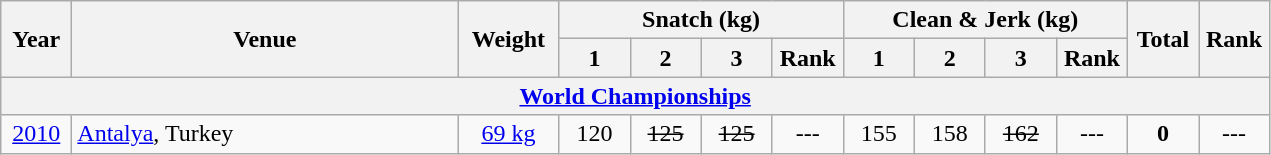<table class = "wikitable" style="text-align:center;">
<tr>
<th rowspan=2 width=40>Year</th>
<th rowspan=2 width=250>Venue</th>
<th rowspan=2 width=60>Weight</th>
<th colspan=4>Snatch (kg)</th>
<th colspan=4>Clean & Jerk (kg)</th>
<th rowspan=2 width=40>Total</th>
<th rowspan=2 width=40>Rank</th>
</tr>
<tr>
<th width=40>1</th>
<th width=40>2</th>
<th width=40>3</th>
<th width=40>Rank</th>
<th width=40>1</th>
<th width=40>2</th>
<th width=40>3</th>
<th width=40>Rank</th>
</tr>
<tr>
<th colspan=13><a href='#'>World Championships</a></th>
</tr>
<tr>
<td><a href='#'>2010</a></td>
<td align=left> <a href='#'>Antalya</a>, Turkey</td>
<td><a href='#'>69 kg</a></td>
<td>120</td>
<td><s>125</s></td>
<td><s>125</s></td>
<td>---</td>
<td>155</td>
<td>158</td>
<td><s>162</s></td>
<td>---</td>
<td><strong>0</strong></td>
<td>---</td>
</tr>
</table>
